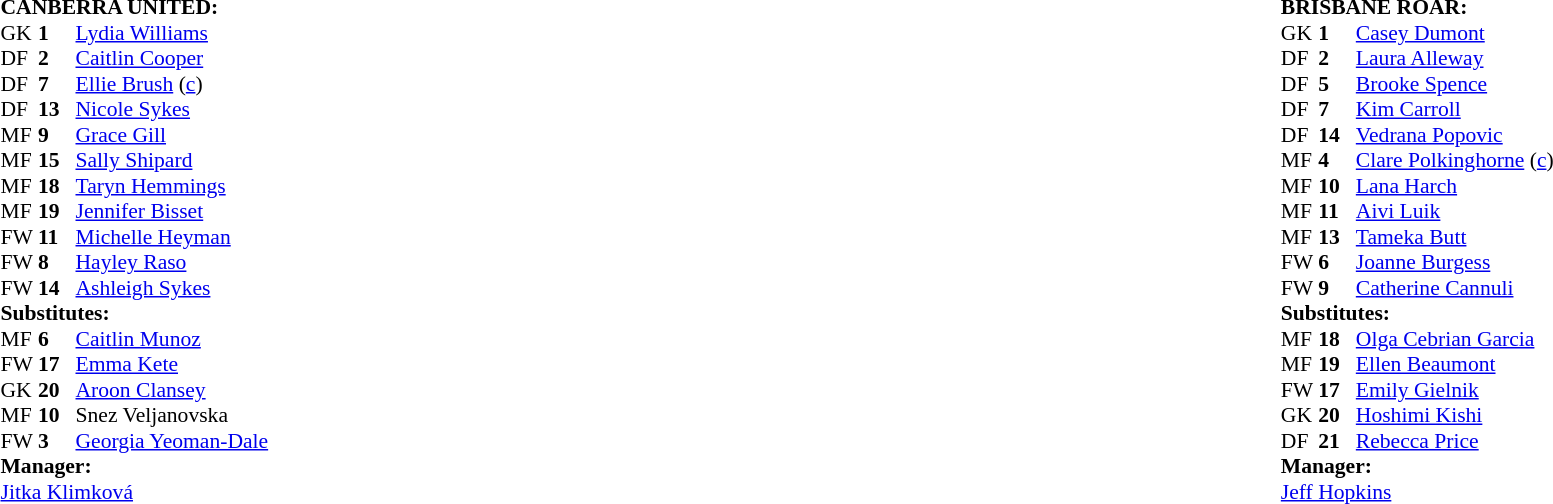<table width="100%">
<tr>
<td valign="top" width="50%"><br><table style="font-size: 90%" cellspacing="0" cellpadding="0">
<tr>
<td colspan="4"><strong>CANBERRA UNITED:</strong></td>
</tr>
<tr>
<th width="25"></th>
<th width="25"></th>
</tr>
<tr>
<td>GK</td>
<td><strong>1</strong></td>
<td> <a href='#'>Lydia Williams</a></td>
</tr>
<tr>
<td>DF</td>
<td><strong>2</strong></td>
<td> <a href='#'>Caitlin Cooper</a></td>
</tr>
<tr>
<td>DF</td>
<td><strong>7</strong></td>
<td> <a href='#'>Ellie Brush</a> (<a href='#'>c</a>)</td>
<td></td>
<td></td>
</tr>
<tr>
<td>DF</td>
<td><strong>13</strong></td>
<td> <a href='#'>Nicole Sykes</a></td>
</tr>
<tr>
<td>MF</td>
<td><strong>9</strong></td>
<td> <a href='#'>Grace Gill</a></td>
</tr>
<tr>
<td>MF</td>
<td><strong>15</strong></td>
<td> <a href='#'>Sally Shipard</a></td>
<td></td>
</tr>
<tr>
<td>MF</td>
<td><strong>18</strong></td>
<td> <a href='#'>Taryn Hemmings</a></td>
</tr>
<tr>
<td>MF</td>
<td><strong>19</strong></td>
<td> <a href='#'>Jennifer Bisset</a></td>
</tr>
<tr>
<td>FW</td>
<td><strong>11</strong></td>
<td> <a href='#'>Michelle Heyman</a></td>
</tr>
<tr>
<td>FW</td>
<td><strong>8</strong></td>
<td> <a href='#'>Hayley Raso</a></td>
<td></td>
<td></td>
</tr>
<tr>
<td>FW</td>
<td><strong>14</strong></td>
<td> <a href='#'>Ashleigh Sykes</a></td>
</tr>
<tr>
<td colspan=3><strong>Substitutes:</strong></td>
</tr>
<tr>
<td>MF</td>
<td><strong>6</strong></td>
<td> <a href='#'>Caitlin Munoz</a></td>
<td></td>
<td></td>
</tr>
<tr>
<td>FW</td>
<td><strong>17</strong></td>
<td> <a href='#'>Emma Kete</a></td>
<td></td>
<td></td>
</tr>
<tr>
<td>GK</td>
<td><strong>20</strong></td>
<td> <a href='#'>Aroon Clansey</a></td>
</tr>
<tr>
<td>MF</td>
<td><strong>10</strong></td>
<td> Snez Veljanovska</td>
</tr>
<tr>
<td>FW</td>
<td><strong>3</strong></td>
<td> <a href='#'>Georgia Yeoman-Dale</a></td>
</tr>
<tr>
<td colspan=3><strong>Manager:</strong></td>
</tr>
<tr>
<td colspan=4> <a href='#'>Jitka Klimková</a></td>
</tr>
</table>
</td>
<td valign="top" width="50%"><br><table style="font-size: 90%" cellspacing="0" cellpadding="0" align=center>
<tr>
<td colspan="4"><strong>BRISBANE ROAR:</strong></td>
</tr>
<tr>
<th width="25"></th>
<th width="25"></th>
</tr>
<tr>
<td>GK</td>
<td><strong>1</strong></td>
<td> <a href='#'>Casey Dumont</a></td>
</tr>
<tr>
<td>DF</td>
<td><strong>2</strong></td>
<td> <a href='#'>Laura Alleway</a></td>
<td></td>
<td></td>
</tr>
<tr>
<td>DF</td>
<td><strong>5</strong></td>
<td> <a href='#'>Brooke Spence</a></td>
</tr>
<tr>
<td>DF</td>
<td><strong>7</strong></td>
<td> <a href='#'>Kim Carroll</a></td>
</tr>
<tr>
<td>DF</td>
<td><strong>14</strong></td>
<td> <a href='#'>Vedrana Popovic</a></td>
</tr>
<tr>
<td>MF</td>
<td><strong>4</strong></td>
<td> <a href='#'>Clare Polkinghorne</a> (<a href='#'>c</a>)</td>
<td></td>
<td></td>
</tr>
<tr>
<td>MF</td>
<td><strong>10</strong></td>
<td> <a href='#'>Lana Harch</a></td>
</tr>
<tr>
<td>MF</td>
<td><strong>11</strong></td>
<td> <a href='#'>Aivi Luik</a></td>
</tr>
<tr>
<td>MF</td>
<td><strong>13</strong></td>
<td> <a href='#'>Tameka Butt</a></td>
</tr>
<tr>
<td>FW</td>
<td><strong>6</strong></td>
<td> <a href='#'>Joanne Burgess</a></td>
<td></td>
<td></td>
</tr>
<tr>
<td>FW</td>
<td><strong>9</strong></td>
<td> <a href='#'>Catherine Cannuli</a></td>
</tr>
<tr>
<td colspan=3><strong>Substitutes:</strong></td>
</tr>
<tr>
<td>MF</td>
<td><strong>18</strong></td>
<td> <a href='#'>Olga Cebrian Garcia</a></td>
<td></td>
<td></td>
</tr>
<tr>
<td>MF</td>
<td><strong>19</strong></td>
<td> <a href='#'>Ellen Beaumont</a></td>
<td></td>
<td></td>
</tr>
<tr>
<td>FW</td>
<td><strong>17</strong></td>
<td> <a href='#'>Emily Gielnik</a></td>
<td></td>
<td></td>
</tr>
<tr>
<td>GK</td>
<td><strong>20</strong></td>
<td> <a href='#'>Hoshimi Kishi</a></td>
</tr>
<tr>
<td>DF</td>
<td><strong>21</strong></td>
<td> <a href='#'>Rebecca Price</a></td>
</tr>
<tr>
<td colspan=3><strong>Manager:</strong></td>
</tr>
<tr>
<td colspan=4> <a href='#'>Jeff Hopkins</a></td>
</tr>
</table>
</td>
</tr>
</table>
